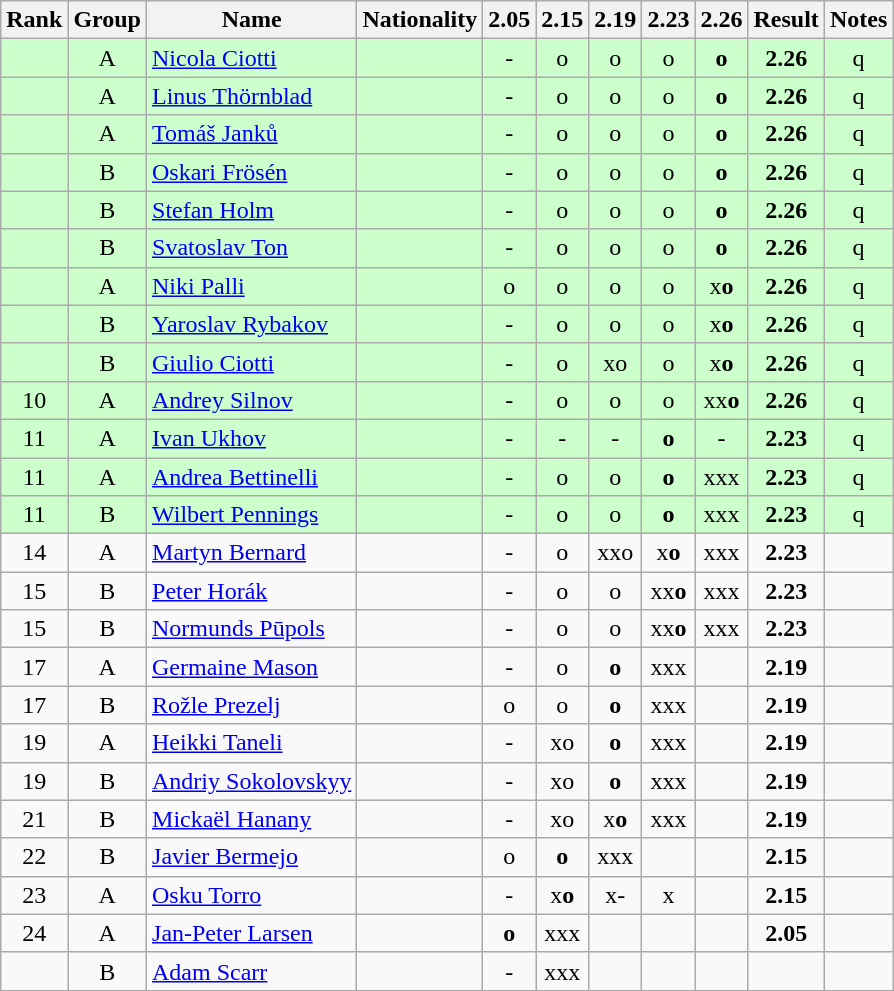<table class="wikitable sortable" style="text-align:center">
<tr>
<th>Rank</th>
<th>Group</th>
<th>Name</th>
<th>Nationality</th>
<th>2.05</th>
<th>2.15</th>
<th>2.19</th>
<th>2.23</th>
<th>2.26</th>
<th>Result</th>
<th>Notes</th>
</tr>
<tr bgcolor=ccffcc>
<td></td>
<td>A</td>
<td align=left><a href='#'>Nicola Ciotti</a></td>
<td align=left></td>
<td>-</td>
<td>o</td>
<td>o</td>
<td>o</td>
<td><strong>o</strong></td>
<td><strong>2.26</strong></td>
<td>q</td>
</tr>
<tr bgcolor=ccffcc>
<td></td>
<td>A</td>
<td align=left><a href='#'>Linus Thörnblad</a></td>
<td align=left></td>
<td>-</td>
<td>o</td>
<td>o</td>
<td>o</td>
<td><strong>o</strong></td>
<td><strong>2.26</strong></td>
<td>q</td>
</tr>
<tr bgcolor=ccffcc>
<td></td>
<td>A</td>
<td align=left><a href='#'>Tomáš Janků</a></td>
<td align=left></td>
<td>-</td>
<td>o</td>
<td>o</td>
<td>o</td>
<td><strong>o</strong></td>
<td><strong>2.26</strong></td>
<td>q</td>
</tr>
<tr bgcolor=ccffcc>
<td></td>
<td>B</td>
<td align=left><a href='#'>Oskari Frösén</a></td>
<td align=left></td>
<td>-</td>
<td>o</td>
<td>o</td>
<td>o</td>
<td><strong>o</strong></td>
<td><strong>2.26</strong></td>
<td>q</td>
</tr>
<tr bgcolor=ccffcc>
<td></td>
<td>B</td>
<td align=left><a href='#'>Stefan Holm</a></td>
<td align=left></td>
<td>-</td>
<td>o</td>
<td>o</td>
<td>o</td>
<td><strong>o</strong></td>
<td><strong>2.26</strong></td>
<td>q</td>
</tr>
<tr bgcolor=ccffcc>
<td></td>
<td>B</td>
<td align=left><a href='#'>Svatoslav Ton</a></td>
<td align=left></td>
<td>-</td>
<td>o</td>
<td>o</td>
<td>o</td>
<td><strong>o</strong></td>
<td><strong>2.26</strong></td>
<td>q</td>
</tr>
<tr bgcolor=ccffcc>
<td></td>
<td>A</td>
<td align=left><a href='#'>Niki Palli</a></td>
<td align=left></td>
<td>o</td>
<td>o</td>
<td>o</td>
<td>o</td>
<td>x<strong>o</strong></td>
<td><strong>2.26</strong></td>
<td>q</td>
</tr>
<tr bgcolor=ccffcc>
<td></td>
<td>B</td>
<td align=left><a href='#'>Yaroslav Rybakov</a></td>
<td align=left></td>
<td>-</td>
<td>o</td>
<td>o</td>
<td>o</td>
<td>x<strong>o</strong></td>
<td><strong>2.26</strong></td>
<td>q</td>
</tr>
<tr bgcolor=ccffcc>
<td></td>
<td>B</td>
<td align=left><a href='#'>Giulio Ciotti</a></td>
<td align=left></td>
<td>-</td>
<td>o</td>
<td>xo</td>
<td>o</td>
<td>x<strong>o</strong></td>
<td><strong>2.26</strong></td>
<td>q</td>
</tr>
<tr bgcolor=ccffcc>
<td>10</td>
<td>A</td>
<td align=left><a href='#'>Andrey Silnov</a></td>
<td align=left></td>
<td>-</td>
<td>o</td>
<td>o</td>
<td>o</td>
<td>xx<strong>o</strong></td>
<td><strong>2.26</strong></td>
<td>q</td>
</tr>
<tr bgcolor=ccffcc>
<td>11</td>
<td>A</td>
<td align=left><a href='#'>Ivan Ukhov</a></td>
<td align=left></td>
<td>-</td>
<td>-</td>
<td>-</td>
<td><strong>o</strong></td>
<td>-</td>
<td><strong>2.23</strong></td>
<td>q</td>
</tr>
<tr bgcolor=ccffcc>
<td>11</td>
<td>A</td>
<td align=left><a href='#'>Andrea Bettinelli</a></td>
<td align=left></td>
<td>-</td>
<td>o</td>
<td>o</td>
<td><strong>o</strong></td>
<td>xxx</td>
<td><strong>2.23</strong></td>
<td>q</td>
</tr>
<tr bgcolor=ccffcc>
<td>11</td>
<td>B</td>
<td align=left><a href='#'>Wilbert Pennings</a></td>
<td align=left></td>
<td>-</td>
<td>o</td>
<td>o</td>
<td><strong>o</strong></td>
<td>xxx</td>
<td><strong>2.23</strong></td>
<td>q</td>
</tr>
<tr>
<td>14</td>
<td>A</td>
<td align=left><a href='#'>Martyn Bernard</a></td>
<td align=left></td>
<td>-</td>
<td>o</td>
<td>xxo</td>
<td>x<strong>o</strong></td>
<td>xxx</td>
<td><strong>2.23</strong></td>
<td></td>
</tr>
<tr>
<td>15</td>
<td>B</td>
<td align=left><a href='#'>Peter Horák</a></td>
<td align=left></td>
<td>-</td>
<td>o</td>
<td>o</td>
<td>xx<strong>o</strong></td>
<td>xxx</td>
<td><strong>2.23</strong></td>
<td></td>
</tr>
<tr>
<td>15</td>
<td>B</td>
<td align=left><a href='#'>Normunds Pūpols</a></td>
<td align=left></td>
<td>-</td>
<td>o</td>
<td>o</td>
<td>xx<strong>o</strong></td>
<td>xxx</td>
<td><strong>2.23</strong></td>
<td></td>
</tr>
<tr>
<td>17</td>
<td>A</td>
<td align=left><a href='#'>Germaine Mason</a></td>
<td align=left></td>
<td>-</td>
<td>o</td>
<td><strong>o</strong></td>
<td>xxx</td>
<td></td>
<td><strong>2.19</strong></td>
<td></td>
</tr>
<tr>
<td>17</td>
<td>B</td>
<td align=left><a href='#'>Rožle Prezelj</a></td>
<td align=left></td>
<td>o</td>
<td>o</td>
<td><strong>o</strong></td>
<td>xxx</td>
<td></td>
<td><strong>2.19</strong></td>
<td></td>
</tr>
<tr>
<td>19</td>
<td>A</td>
<td align=left><a href='#'>Heikki Taneli</a></td>
<td align=left></td>
<td>-</td>
<td>xo</td>
<td><strong>o</strong></td>
<td>xxx</td>
<td></td>
<td><strong>2.19</strong></td>
<td></td>
</tr>
<tr>
<td>19</td>
<td>B</td>
<td align=left><a href='#'>Andriy Sokolovskyy</a></td>
<td align=left></td>
<td>-</td>
<td>xo</td>
<td><strong>o</strong></td>
<td>xxx</td>
<td></td>
<td><strong>2.19</strong></td>
<td></td>
</tr>
<tr>
<td>21</td>
<td>B</td>
<td align=left><a href='#'>Mickaël Hanany</a></td>
<td align=left></td>
<td>-</td>
<td>xo</td>
<td>x<strong>o</strong></td>
<td>xxx</td>
<td></td>
<td><strong>2.19</strong></td>
<td></td>
</tr>
<tr>
<td>22</td>
<td>B</td>
<td align=left><a href='#'>Javier Bermejo</a></td>
<td align=left></td>
<td>o</td>
<td><strong>o</strong></td>
<td>xxx</td>
<td></td>
<td></td>
<td><strong>2.15</strong></td>
<td></td>
</tr>
<tr>
<td>23</td>
<td>A</td>
<td align=left><a href='#'>Osku Torro</a></td>
<td align=left></td>
<td>-</td>
<td>x<strong>o</strong></td>
<td>x-</td>
<td>x</td>
<td></td>
<td><strong>2.15</strong></td>
<td></td>
</tr>
<tr>
<td>24</td>
<td>A</td>
<td align=left><a href='#'>Jan-Peter Larsen</a></td>
<td align=left></td>
<td><strong>o</strong></td>
<td>xxx</td>
<td></td>
<td></td>
<td></td>
<td><strong>2.05</strong></td>
<td></td>
</tr>
<tr>
<td></td>
<td>B</td>
<td align=left><a href='#'>Adam Scarr</a></td>
<td align=left></td>
<td>-</td>
<td>xxx</td>
<td></td>
<td></td>
<td></td>
<td><strong></strong></td>
<td></td>
</tr>
</table>
